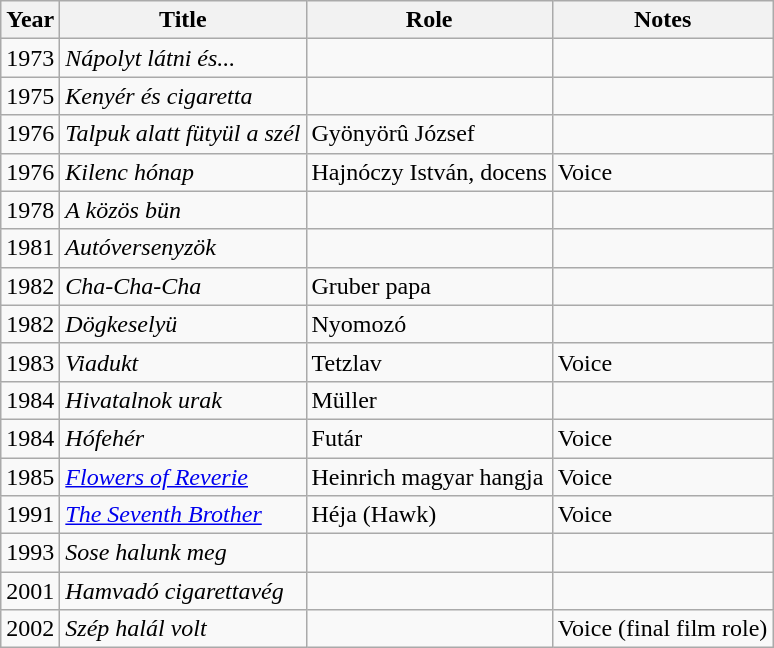<table class="wikitable">
<tr>
<th>Year</th>
<th>Title</th>
<th>Role</th>
<th>Notes</th>
</tr>
<tr>
<td>1973</td>
<td><em>Nápolyt látni és...</em></td>
<td></td>
<td></td>
</tr>
<tr>
<td>1975</td>
<td><em>Kenyér és cigaretta</em></td>
<td></td>
<td></td>
</tr>
<tr>
<td>1976</td>
<td><em>Talpuk alatt fütyül a szél</em></td>
<td>Gyönyörû József</td>
<td></td>
</tr>
<tr>
<td>1976</td>
<td><em>Kilenc hónap</em></td>
<td>Hajnóczy István, docens</td>
<td>Voice</td>
</tr>
<tr>
<td>1978</td>
<td><em>A közös bün</em></td>
<td></td>
<td></td>
</tr>
<tr>
<td>1981</td>
<td><em>Autóversenyzök</em></td>
<td></td>
<td></td>
</tr>
<tr>
<td>1982</td>
<td><em>Cha-Cha-Cha</em></td>
<td>Gruber papa</td>
<td></td>
</tr>
<tr>
<td>1982</td>
<td><em>Dögkeselyü</em></td>
<td>Nyomozó</td>
<td></td>
</tr>
<tr>
<td>1983</td>
<td><em>Viadukt</em></td>
<td>Tetzlav</td>
<td>Voice</td>
</tr>
<tr>
<td>1984</td>
<td><em>Hivatalnok urak</em></td>
<td>Müller</td>
<td></td>
</tr>
<tr>
<td>1984</td>
<td><em>Hófehér</em></td>
<td>Futár</td>
<td>Voice</td>
</tr>
<tr>
<td>1985</td>
<td><em><a href='#'>Flowers of Reverie</a></em></td>
<td>Heinrich magyar hangja</td>
<td>Voice</td>
</tr>
<tr>
<td>1991</td>
<td><em><a href='#'>The Seventh Brother</a></em></td>
<td>Héja (Hawk)</td>
<td>Voice</td>
</tr>
<tr>
<td>1993</td>
<td><em>Sose halunk meg</em></td>
<td></td>
<td></td>
</tr>
<tr>
<td>2001</td>
<td><em>Hamvadó cigarettavég</em></td>
<td></td>
<td></td>
</tr>
<tr>
<td>2002</td>
<td><em>Szép halál volt</em></td>
<td></td>
<td>Voice (final film role)</td>
</tr>
</table>
